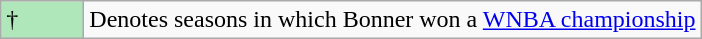<table class="wikitable">
<tr>
<td style="background:#afe6ba; width:3em;">†</td>
<td>Denotes seasons in which Bonner won a <a href='#'>WNBA championship</a></td>
</tr>
</table>
